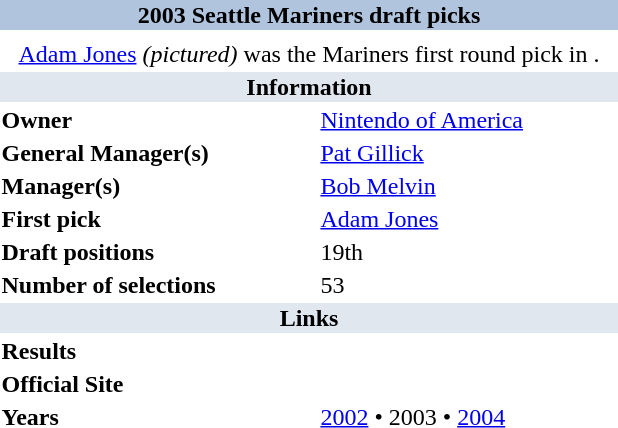<table class="toccolours" style="float: right; clear: right; margin: 0 0 1em 1em; width: 26em;">
<tr style="text-align:center;">
<th colspan="2" style="text-align: center; background-color: LightSteelBlue;">2003 Seattle Mariners draft picks</th>
</tr>
<tr>
<td colspan="2" style="text-align: center"></td>
</tr>
<tr>
<td colspan="2" style="text-align: center"><a href='#'>Adam Jones</a> <em>(pictured)</em> was the Mariners first round pick in .</td>
</tr>
<tr>
<th style="background: #E0E7EF;" colspan="2">Information</th>
</tr>
<tr>
<td><strong>Owner</strong></td>
<td><a href='#'>Nintendo of America</a></td>
</tr>
<tr>
<td style="vertical-align: top;"><strong>General Manager(s)</strong></td>
<td><a href='#'>Pat Gillick</a></td>
</tr>
<tr>
<td style="vertical-align: top;"><strong>Manager(s)</strong></td>
<td><a href='#'>Bob Melvin</a></td>
</tr>
<tr>
<td style="vertical-align: top;"><strong>First pick</strong></td>
<td><a href='#'>Adam Jones</a></td>
</tr>
<tr>
<td style="vertical-align: top;"><strong>Draft positions</strong></td>
<td>19th</td>
</tr>
<tr>
<td style="vertical-align: middle;"><strong>Number of selections</strong></td>
<td>53</td>
</tr>
<tr>
<th style="background: #E0E7EF;" colspan="2">Links</th>
</tr>
<tr>
<td style="vertical-align: top;"><strong>Results</strong></td>
<td></td>
</tr>
<tr>
<td style="vertical-align: top;"><strong>Official Site</strong></td>
<td> </td>
</tr>
<tr>
<td style="vertical-align: top;"><strong>Years</strong></td>
<td><a href='#'>2002</a> • 2003 • <a href='#'>2004</a></td>
</tr>
</table>
